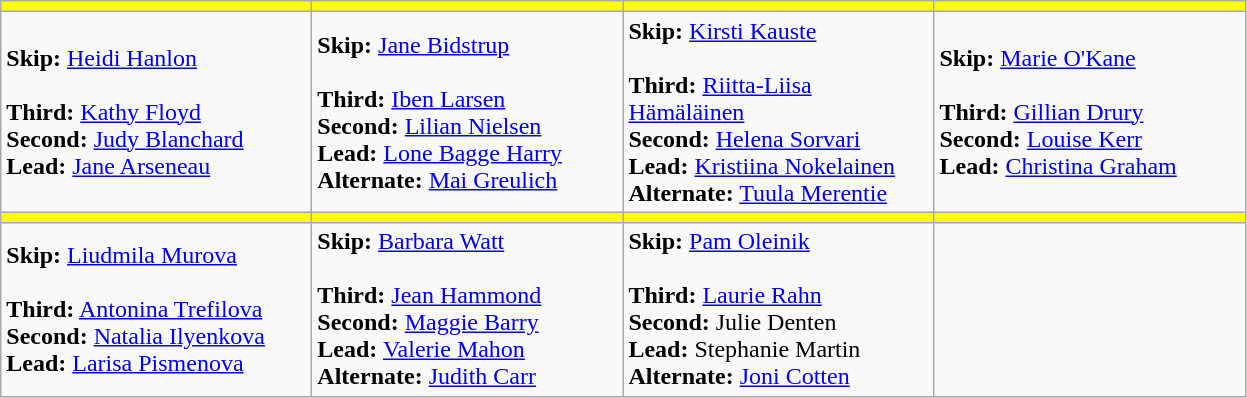<table class="wikitable">
<tr>
<th style="background: yellow;" width="200"></th>
<th style="background: yellow;" width="200"></th>
<th style="background: yellow;" width="200"></th>
<th style="background: yellow;" width="200"></th>
</tr>
<tr>
<td><strong>Skip:</strong> <a href='#'>Heidi Hanlon</a><br><br><strong>Third:</strong> <a href='#'>Kathy Floyd</a><br>
<strong>Second:</strong> <a href='#'>Judy Blanchard</a><br>
<strong>Lead:</strong> <a href='#'>Jane Arseneau</a></td>
<td><strong>Skip:</strong> <a href='#'>Jane Bidstrup</a><br><br><strong>Third:</strong> <a href='#'>Iben Larsen</a><br>
<strong>Second:</strong> <a href='#'>Lilian Nielsen</a><br>
<strong>Lead:</strong> <a href='#'>Lone Bagge Harry</a><br>
<strong>Alternate:</strong> <a href='#'>Mai Greulich</a></td>
<td><strong>Skip:</strong> <a href='#'>Kirsti Kauste</a><br><br><strong>Third:</strong> <a href='#'>Riitta-Liisa Hämäläinen</a><br>
<strong>Second:</strong> <a href='#'>Helena Sorvari</a><br>
<strong>Lead:</strong> <a href='#'>Kristiina Nokelainen</a><br>
<strong>Alternate:</strong> <a href='#'>Tuula Merentie</a></td>
<td><strong>Skip:</strong> <a href='#'>Marie O'Kane</a><br><br><strong>Third:</strong> <a href='#'>Gillian Drury</a><br>
<strong>Second:</strong> <a href='#'>Louise Kerr</a><br>
<strong>Lead:</strong> <a href='#'>Christina Graham</a></td>
</tr>
<tr>
<th style="background: yellow;" width="200"></th>
<th style="background: yellow;" width="200"></th>
<th style="background: yellow;" width="200"></th>
<th style="background: yellow;" width="200"></th>
</tr>
<tr>
<td><strong>Skip:</strong> <a href='#'>Liudmila Murova</a><br><br><strong>Third:</strong> <a href='#'>Antonina Trefilova</a><br>
<strong>Second:</strong> <a href='#'>Natalia Ilyenkova</a><br>
<strong>Lead:</strong> <a href='#'>Larisa Pismenova</a></td>
<td><strong>Skip:</strong> <a href='#'>Barbara Watt</a><br><br><strong>Third:</strong> <a href='#'>Jean Hammond</a><br>
<strong>Second:</strong> <a href='#'>Maggie Barry</a><br>
<strong>Lead:</strong> <a href='#'>Valerie Mahon</a><br>
<strong>Alternate:</strong> <a href='#'>Judith Carr</a></td>
<td><strong>Skip:</strong> <a href='#'>Pam Oleinik</a><br><br><strong>Third:</strong> <a href='#'>Laurie Rahn</a><br>
<strong>Second:</strong> Julie Denten<br>
<strong>Lead:</strong> Stephanie Martin<br>
<strong>Alternate:</strong> <a href='#'>Joni Cotten</a></td>
<td></td>
</tr>
</table>
